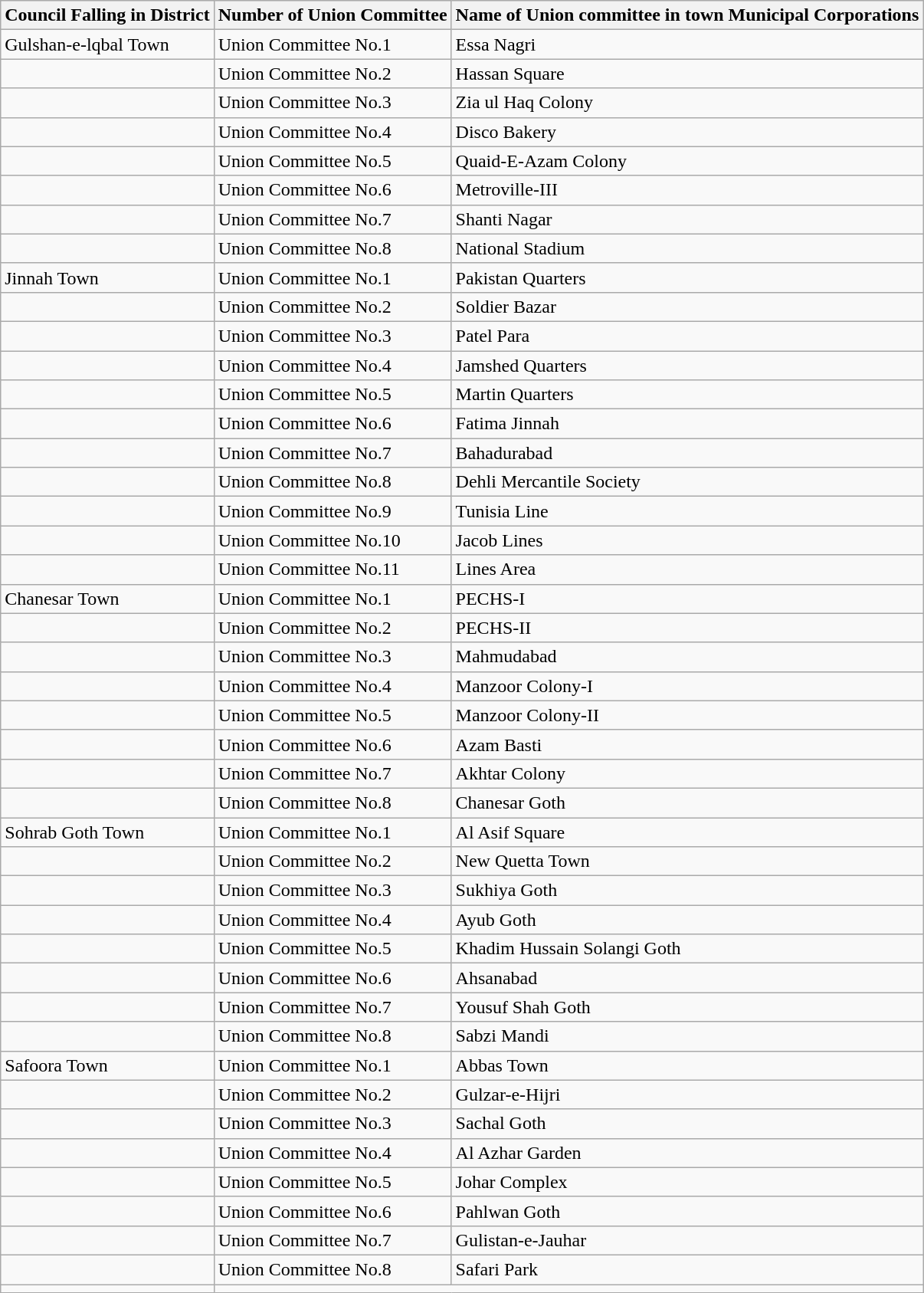<table class="wikitable">
<tr>
<th>Council Falling in District</th>
<th>Number of Union Committee</th>
<th>Name of Union committee in town Municipal Corporations</th>
</tr>
<tr>
<td>Gulshan-e-lqbal Town</td>
<td>Union Committee No.1</td>
<td>Essa Nagri</td>
</tr>
<tr>
<td></td>
<td>Union Committee No.2</td>
<td>Hassan Square</td>
</tr>
<tr>
<td></td>
<td>Union Committee No.3</td>
<td>Zia ul Haq Colony</td>
</tr>
<tr>
<td></td>
<td>Union Committee No.4</td>
<td>Disco Bakery</td>
</tr>
<tr>
<td></td>
<td>Union Committee No.5</td>
<td>Quaid-E-Azam Colony</td>
</tr>
<tr>
<td></td>
<td>Union Committee No.6</td>
<td>Metroville-III</td>
</tr>
<tr>
<td></td>
<td>Union Committee No.7</td>
<td>Shanti Nagar</td>
</tr>
<tr>
<td></td>
<td>Union Committee No.8</td>
<td>National Stadium</td>
</tr>
<tr>
<td>Jinnah Town</td>
<td>Union Committee No.1</td>
<td>Pakistan Quarters</td>
</tr>
<tr>
<td></td>
<td>Union Committee No.2</td>
<td>Soldier Bazar</td>
</tr>
<tr>
<td></td>
<td>Union Committee No.3</td>
<td>Patel Para</td>
</tr>
<tr>
<td></td>
<td>Union Committee No.4</td>
<td>Jamshed Quarters</td>
</tr>
<tr>
<td></td>
<td>Union Committee No.5</td>
<td>Martin Quarters</td>
</tr>
<tr>
<td></td>
<td>Union Committee No.6</td>
<td>Fatima Jinnah</td>
</tr>
<tr>
<td></td>
<td>Union Committee No.7</td>
<td>Bahadurabad</td>
</tr>
<tr>
<td></td>
<td>Union Committee No.8</td>
<td>Dehli Mercantile Society</td>
</tr>
<tr>
<td></td>
<td>Union Committee No.9</td>
<td>Tunisia Line</td>
</tr>
<tr>
<td></td>
<td>Union Committee No.10</td>
<td>Jacob Lines</td>
</tr>
<tr>
<td></td>
<td>Union Committee No.11</td>
<td>Lines Area</td>
</tr>
<tr>
<td>Chanesar Town</td>
<td>Union Committee No.1</td>
<td>PECHS-I</td>
</tr>
<tr>
<td></td>
<td>Union Committee No.2</td>
<td>PECHS-II</td>
</tr>
<tr>
<td></td>
<td>Union Committee No.3</td>
<td>Mahmudabad</td>
</tr>
<tr>
<td></td>
<td>Union Committee No.4</td>
<td>Manzoor Colony-I</td>
</tr>
<tr>
<td></td>
<td>Union Committee No.5</td>
<td>Manzoor Colony-II</td>
</tr>
<tr>
<td></td>
<td>Union Committee No.6</td>
<td>Azam Basti</td>
</tr>
<tr>
<td></td>
<td>Union Committee No.7</td>
<td>Akhtar Colony</td>
</tr>
<tr>
<td></td>
<td>Union Committee No.8</td>
<td>Chanesar Goth</td>
</tr>
<tr>
<td>Sohrab Goth Town</td>
<td>Union Committee No.1</td>
<td>Al Asif Square</td>
</tr>
<tr>
<td></td>
<td>Union Committee No.2</td>
<td>New Quetta Town</td>
</tr>
<tr>
<td></td>
<td>Union Committee No.3</td>
<td>Sukhiya Goth</td>
</tr>
<tr>
<td></td>
<td>Union Committee No.4</td>
<td>Ayub Goth</td>
</tr>
<tr>
<td></td>
<td>Union Committee No.5</td>
<td>Khadim Hussain Solangi Goth</td>
</tr>
<tr>
<td></td>
<td>Union Committee No.6</td>
<td>Ahsanabad</td>
</tr>
<tr>
<td></td>
<td>Union Committee No.7</td>
<td>Yousuf Shah Goth</td>
</tr>
<tr>
<td></td>
<td>Union Committee No.8</td>
<td>Sabzi Mandi</td>
</tr>
<tr>
<td>Safoora Town</td>
<td>Union Committee No.1</td>
<td>Abbas Town</td>
</tr>
<tr>
<td></td>
<td>Union Committee No.2</td>
<td>Gulzar-e-Hijri</td>
</tr>
<tr>
<td></td>
<td>Union Committee No.3</td>
<td>Sachal Goth</td>
</tr>
<tr>
<td></td>
<td>Union Committee No.4</td>
<td>Al Azhar Garden</td>
</tr>
<tr>
<td></td>
<td>Union Committee No.5</td>
<td>Johar Complex</td>
</tr>
<tr>
<td></td>
<td>Union Committee No.6</td>
<td>Pahlwan Goth</td>
</tr>
<tr>
<td></td>
<td>Union Committee No.7</td>
<td>Gulistan-e-Jauhar</td>
</tr>
<tr>
<td></td>
<td>Union Committee No.8</td>
<td>Safari Park</td>
</tr>
<tr>
<td></td>
</tr>
</table>
